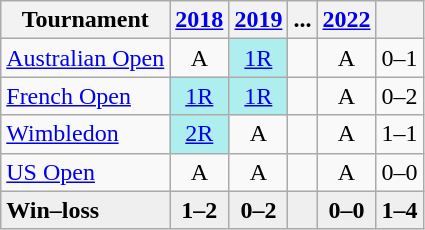<table class=wikitable nowrap style="text-align:center">
<tr>
<th>Tournament</th>
<th><a href='#'>2018</a></th>
<th><a href='#'>2019</a></th>
<th>...</th>
<th><a href='#'>2022</a></th>
<th></th>
</tr>
<tr>
<td align=left><a href='#'>Australian Open</a></td>
<td>A</td>
<td style=background:#afeeee><a href='#'>1R</a></td>
<td></td>
<td>A</td>
<td>0–1</td>
</tr>
<tr>
<td align=left><a href='#'>French Open</a></td>
<td style=background:#afeeee><a href='#'>1R</a></td>
<td style=background:#afeeee><a href='#'>1R</a></td>
<td></td>
<td>A</td>
<td>0–2</td>
</tr>
<tr>
<td align=left><a href='#'>Wimbledon</a></td>
<td style=background:#afeeee><a href='#'>2R</a></td>
<td>A</td>
<td></td>
<td>A</td>
<td>1–1</td>
</tr>
<tr>
<td align=left><a href='#'>US Open</a></td>
<td>A</td>
<td>A</td>
<td></td>
<td>A</td>
<td>0–0</td>
</tr>
<tr style=font-weight:bold;background:#efefef>
<td style=text-align:left>Win–loss</td>
<td>1–2</td>
<td>0–2</td>
<td></td>
<td>0–0</td>
<td>1–4</td>
</tr>
</table>
